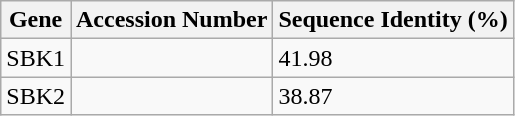<table class="wikitable">
<tr>
<th>Gene</th>
<th>Accession Number</th>
<th>Sequence Identity (%)</th>
</tr>
<tr>
<td>SBK1</td>
<td></td>
<td>41.98</td>
</tr>
<tr>
<td>SBK2</td>
<td></td>
<td>38.87</td>
</tr>
</table>
